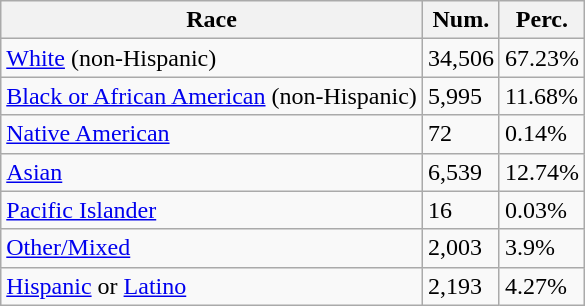<table class="wikitable">
<tr>
<th>Race</th>
<th>Num.</th>
<th>Perc.</th>
</tr>
<tr>
<td><a href='#'>White</a> (non-Hispanic)</td>
<td>34,506</td>
<td>67.23%</td>
</tr>
<tr>
<td><a href='#'>Black or African American</a> (non-Hispanic)</td>
<td>5,995</td>
<td>11.68%</td>
</tr>
<tr>
<td><a href='#'>Native American</a></td>
<td>72</td>
<td>0.14%</td>
</tr>
<tr>
<td><a href='#'>Asian</a></td>
<td>6,539</td>
<td>12.74%</td>
</tr>
<tr>
<td><a href='#'>Pacific Islander</a></td>
<td>16</td>
<td>0.03%</td>
</tr>
<tr>
<td><a href='#'>Other/Mixed</a></td>
<td>2,003</td>
<td>3.9%</td>
</tr>
<tr>
<td><a href='#'>Hispanic</a> or <a href='#'>Latino</a></td>
<td>2,193</td>
<td>4.27%</td>
</tr>
</table>
